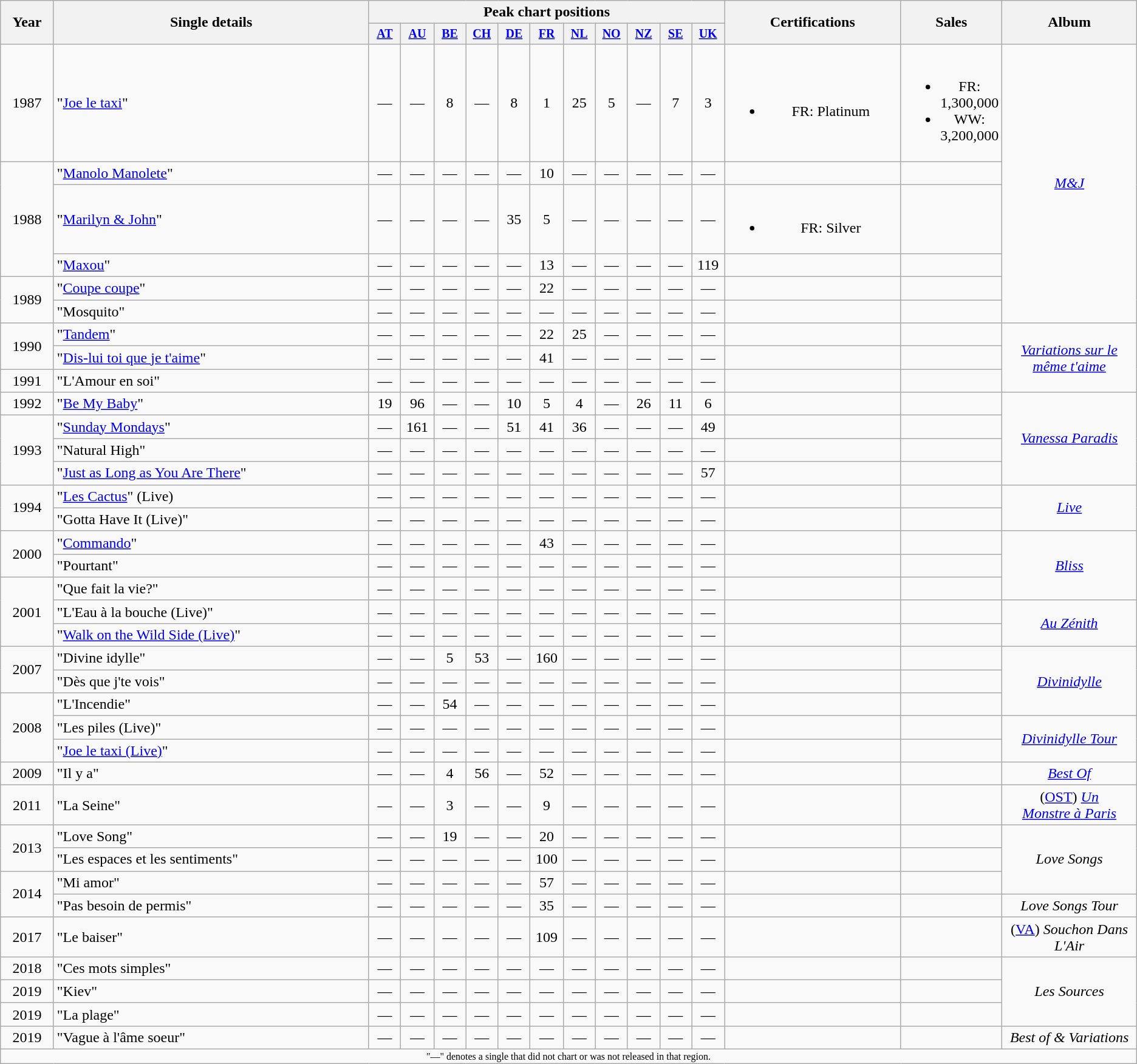<table class="wikitable" style="text-align:center;">
<tr>
<th rowspan=2 width=5%>Year</th>
<th rowspan=2 width=32%>Single details</th>
<th colspan=11 width=30%>Peak chart positions</th>
<th rowspan=2 width=17%>Certifications</th>
<th rowspan="2">Sales</th>
<th rowspan=2 width=16%>Album</th>
</tr>
<tr style=font-size:smaller>
<th width=3%><a href='#'>AT</a><br></th>
<th width=3%><a href='#'>AU</a><br></th>
<th width=3%><a href='#'>BE</a><br></th>
<th width=3%><a href='#'>CH</a><br></th>
<th width=3%><a href='#'>DE</a><br></th>
<th width=3%><a href='#'>FR</a><br></th>
<th width=3%><a href='#'>NL</a><br></th>
<th width=3%><a href='#'>NO</a><br></th>
<th width=3%><a href='#'>NZ</a><br></th>
<th width=3%><a href='#'>SE</a><br></th>
<th width=3%><a href='#'>UK</a><br></th>
</tr>
<tr>
<td>1987</td>
<td align=left>"<a href='#'>Joe le taxi</a>"</td>
<td>—</td>
<td>—</td>
<td>8</td>
<td>—</td>
<td>8</td>
<td>1</td>
<td>25</td>
<td>5</td>
<td>—</td>
<td>7</td>
<td>3</td>
<td><br><ul><li>FR: Platinum</li></ul></td>
<td><br><ul><li>FR: 1,300,000</li><li>WW: 3,200,000</li></ul></td>
<td rowspan=6><em><a href='#'>M&J</a></em></td>
</tr>
<tr>
<td rowspan=3>1988</td>
<td align=left>"<a href='#'>Manolo Manolete</a>"</td>
<td>—</td>
<td>—</td>
<td>—</td>
<td>—</td>
<td>—</td>
<td>10</td>
<td>—</td>
<td>—</td>
<td>—</td>
<td>—</td>
<td>—</td>
<td></td>
<td></td>
</tr>
<tr>
<td align=left>"<a href='#'>Marilyn & John</a>"</td>
<td>—</td>
<td>—</td>
<td>—</td>
<td>—</td>
<td>35</td>
<td>5</td>
<td>—</td>
<td>—</td>
<td>—</td>
<td>—</td>
<td>—</td>
<td><br><ul><li>FR: Silver</li></ul></td>
<td></td>
</tr>
<tr>
<td align=left>"<a href='#'>Maxou</a>"</td>
<td>—</td>
<td>—</td>
<td>—</td>
<td>—</td>
<td>—</td>
<td>13</td>
<td>—</td>
<td>—</td>
<td>—</td>
<td>—</td>
<td>119</td>
<td></td>
<td></td>
</tr>
<tr>
<td rowspan=2>1989</td>
<td align=left>"<a href='#'>Coupe coupe</a>"</td>
<td>—</td>
<td>—</td>
<td>—</td>
<td>—</td>
<td>—</td>
<td>22</td>
<td>—</td>
<td>—</td>
<td>—</td>
<td>—</td>
<td>—</td>
<td></td>
<td></td>
</tr>
<tr>
<td align=left>"Mosquito"</td>
<td>—</td>
<td>—</td>
<td>—</td>
<td>—</td>
<td>—</td>
<td>—</td>
<td>—</td>
<td>—</td>
<td>—</td>
<td>—</td>
<td>—</td>
<td></td>
<td></td>
</tr>
<tr>
<td rowspan=2>1990</td>
<td align=left>"<a href='#'>Tandem</a>"</td>
<td>—</td>
<td>—</td>
<td>—</td>
<td>—</td>
<td>—</td>
<td>22</td>
<td>25</td>
<td>—</td>
<td>—</td>
<td>—</td>
<td>—</td>
<td></td>
<td></td>
<td rowspan=3><em><a href='#'>Variations sur le même t'aime</a></em></td>
</tr>
<tr>
<td align=left>"<a href='#'>Dis-lui toi que je t'aime</a>"</td>
<td>—</td>
<td>—</td>
<td>—</td>
<td>—</td>
<td>—</td>
<td>41</td>
<td>—</td>
<td>—</td>
<td>—</td>
<td>—</td>
<td>—</td>
<td></td>
<td></td>
</tr>
<tr>
<td>1991</td>
<td align=left>"L'Amour en soi"</td>
<td>—</td>
<td>—</td>
<td>—</td>
<td>—</td>
<td>—</td>
<td>—</td>
<td>—</td>
<td>—</td>
<td>—</td>
<td>—</td>
<td>—</td>
<td></td>
<td></td>
</tr>
<tr>
<td>1992</td>
<td align=left>"<a href='#'>Be My Baby</a>"</td>
<td>19</td>
<td>96</td>
<td>—</td>
<td>—</td>
<td>10</td>
<td>5</td>
<td>4</td>
<td>—</td>
<td>26</td>
<td>11</td>
<td>6</td>
<td></td>
<td></td>
<td rowspan=4><em><a href='#'>Vanessa Paradis</a></em></td>
</tr>
<tr>
<td rowspan=3>1993</td>
<td align=left>"<a href='#'>Sunday Mondays</a>"</td>
<td>—</td>
<td>161</td>
<td>—</td>
<td>—</td>
<td>51</td>
<td>41</td>
<td>36</td>
<td>—</td>
<td>—</td>
<td>—</td>
<td>49</td>
<td></td>
<td></td>
</tr>
<tr>
<td align=left>"Natural High"</td>
<td>—</td>
<td>—</td>
<td>—</td>
<td>—</td>
<td>—</td>
<td>—</td>
<td>—</td>
<td>—</td>
<td>—</td>
<td>—</td>
<td>—</td>
<td></td>
<td></td>
</tr>
<tr>
<td align=left>"<a href='#'>Just as Long as You Are There</a>"</td>
<td>—</td>
<td>—</td>
<td>—</td>
<td>—</td>
<td>—</td>
<td>—</td>
<td>—</td>
<td>—</td>
<td>—</td>
<td>—</td>
<td>57</td>
<td></td>
<td></td>
</tr>
<tr>
<td rowspan=2>1994</td>
<td align=left>"<a href='#'>Les Cactus</a>" (Live)</td>
<td>—</td>
<td>—</td>
<td>—</td>
<td>—</td>
<td>—</td>
<td>—</td>
<td>—</td>
<td>—</td>
<td>—</td>
<td>—</td>
<td>—</td>
<td></td>
<td></td>
<td rowspan=2><em><a href='#'>Live</a></em></td>
</tr>
<tr>
<td align=left>"Gotta Have It (Live)"</td>
<td>—</td>
<td>—</td>
<td>—</td>
<td>—</td>
<td>—</td>
<td>—</td>
<td>—</td>
<td>—</td>
<td>—</td>
<td>—</td>
<td>—</td>
<td></td>
<td></td>
</tr>
<tr>
<td rowspan=2>2000</td>
<td align=left>"<a href='#'>Commando</a>"</td>
<td>—</td>
<td>—</td>
<td>—</td>
<td>—</td>
<td>—</td>
<td>43</td>
<td>—</td>
<td>—</td>
<td>—</td>
<td>—</td>
<td>—</td>
<td></td>
<td></td>
<td rowspan=3><em><a href='#'>Bliss</a></em></td>
</tr>
<tr>
<td align=left>"Pourtant"</td>
<td>—</td>
<td>—</td>
<td>—</td>
<td>—</td>
<td>—</td>
<td>—</td>
<td>—</td>
<td>—</td>
<td>—</td>
<td>—</td>
<td>—</td>
<td></td>
<td></td>
</tr>
<tr>
<td rowspan=3>2001</td>
<td align=left>"Que fait la vie?"</td>
<td>—</td>
<td>—</td>
<td>—</td>
<td>—</td>
<td>—</td>
<td>—</td>
<td>—</td>
<td>—</td>
<td>—</td>
<td>—</td>
<td>—</td>
<td></td>
<td></td>
</tr>
<tr>
<td align=left>"L'Eau à la bouche (Live)"</td>
<td>—</td>
<td>—</td>
<td>—</td>
<td>—</td>
<td>—</td>
<td>—</td>
<td>—</td>
<td>—</td>
<td>—</td>
<td>—</td>
<td>—</td>
<td></td>
<td></td>
<td rowspan=2><em><a href='#'>Au Zénith</a></em></td>
</tr>
<tr>
<td align=left>"<a href='#'>Walk on the Wild Side (Live)</a>"</td>
<td>—</td>
<td>—</td>
<td>—</td>
<td>—</td>
<td>—</td>
<td>—</td>
<td>—</td>
<td>—</td>
<td>—</td>
<td>—</td>
<td>—</td>
<td></td>
<td></td>
</tr>
<tr>
<td rowspan=2>2007</td>
<td align=left>"Divine idylle"</td>
<td>—</td>
<td>—</td>
<td>5</td>
<td>53</td>
<td>—</td>
<td>160</td>
<td>—</td>
<td>—</td>
<td>—</td>
<td>—</td>
<td>—</td>
<td></td>
<td></td>
<td rowspan=3><em><a href='#'>Divinidylle</a></em></td>
</tr>
<tr>
<td align=left>"Dès que j'te vois"</td>
<td>—</td>
<td>—</td>
<td>—</td>
<td>—</td>
<td>—</td>
<td>—</td>
<td>—</td>
<td>—</td>
<td>—</td>
<td>—</td>
<td>—</td>
<td></td>
<td></td>
</tr>
<tr>
<td rowspan=3>2008</td>
<td align=left>"L'Incendie"</td>
<td>—</td>
<td>—</td>
<td>54</td>
<td>—</td>
<td>—</td>
<td>—</td>
<td>—</td>
<td>—</td>
<td>—</td>
<td>—</td>
<td>—</td>
<td></td>
<td></td>
</tr>
<tr>
<td align=left>"Les piles (Live)" </td>
<td>—</td>
<td>—</td>
<td>—</td>
<td>—</td>
<td>—</td>
<td>—</td>
<td>—</td>
<td>—</td>
<td>—</td>
<td>—</td>
<td>—</td>
<td></td>
<td></td>
<td rowspan=2><em><a href='#'>Divinidylle Tour</a></em></td>
</tr>
<tr>
<td align=left>"<a href='#'>Joe le taxi (Live)</a>"</td>
<td>—</td>
<td>—</td>
<td>—</td>
<td>—</td>
<td>—</td>
<td>—</td>
<td>—</td>
<td>—</td>
<td>—</td>
<td>—</td>
<td>—</td>
<td></td>
<td></td>
</tr>
<tr>
<td>2009</td>
<td align=left>"Il y a"</td>
<td>—</td>
<td>—</td>
<td>4</td>
<td>56</td>
<td>—</td>
<td>52</td>
<td>—</td>
<td>—</td>
<td>—</td>
<td>—</td>
<td>—</td>
<td></td>
<td></td>
<td><em><a href='#'>Best Of</a></em></td>
</tr>
<tr>
<td>2011</td>
<td align=left>"La Seine" </td>
<td>—</td>
<td>—</td>
<td>3</td>
<td>—</td>
<td>—</td>
<td>9</td>
<td>—</td>
<td>—</td>
<td>—</td>
<td>—</td>
<td>—</td>
<td></td>
<td></td>
<td>(<a href='#'>OST</a>) <em><a href='#'>Un <br>Monstre à Paris</a></em></td>
</tr>
<tr>
<td rowspan=2>2013</td>
<td align=left>"Love Song"</td>
<td>—</td>
<td>—</td>
<td>19</td>
<td>—</td>
<td>—</td>
<td>20</td>
<td>—</td>
<td>—</td>
<td>—</td>
<td>—</td>
<td>—</td>
<td></td>
<td></td>
<td rowspan=3><em>Love Songs</em></td>
</tr>
<tr>
<td align=left>"Les espaces et les sentiments"</td>
<td>—</td>
<td>—</td>
<td>—</td>
<td>—</td>
<td>—</td>
<td>100</td>
<td>—</td>
<td>—</td>
<td>—</td>
<td>—</td>
<td>—</td>
<td></td>
<td></td>
</tr>
<tr>
<td rowspan=2>2014</td>
<td align=left>"Mi amor"</td>
<td>—</td>
<td>—</td>
<td>—</td>
<td>—</td>
<td>—</td>
<td>57</td>
<td>—</td>
<td>—</td>
<td>—</td>
<td>—</td>
<td>—</td>
<td></td>
<td></td>
</tr>
<tr>
<td align=left>"Pas besoin de permis" </td>
<td>—</td>
<td>—</td>
<td>—</td>
<td>—</td>
<td>—</td>
<td>35</td>
<td>—</td>
<td>—</td>
<td>—</td>
<td>—</td>
<td>—</td>
<td></td>
<td></td>
<td><em>Love Songs Tour</em></td>
</tr>
<tr>
<td>2017</td>
<td align=left>"Le baiser"</td>
<td>—</td>
<td>—</td>
<td>—</td>
<td>—</td>
<td>—</td>
<td>109</td>
<td>—</td>
<td>—</td>
<td>—</td>
<td>—</td>
<td>—</td>
<td></td>
<td></td>
<td>(<a href='#'>VA</a>) <em>Souchon Dans L'Air</em></td>
</tr>
<tr>
<td>2018</td>
<td align=left>"Ces mots simples"</td>
<td>—</td>
<td>—</td>
<td>—</td>
<td>—</td>
<td>—</td>
<td>—</td>
<td>—</td>
<td>—</td>
<td>—</td>
<td>—</td>
<td>—</td>
<td></td>
<td></td>
<td rowspan=3><em>Les Sources</em></td>
</tr>
<tr>
<td>2019</td>
<td align=left>"Kiev"</td>
<td>—</td>
<td>—</td>
<td>—</td>
<td>—</td>
<td>—</td>
<td>—</td>
<td>—</td>
<td>—</td>
<td>—</td>
<td>—</td>
<td>—</td>
<td></td>
<td></td>
</tr>
<tr>
<td>2019</td>
<td align=left>"La plage"</td>
<td>—</td>
<td>—</td>
<td>—</td>
<td>—</td>
<td>—</td>
<td>—</td>
<td>—</td>
<td>—</td>
<td>—</td>
<td>—</td>
<td>—</td>
<td></td>
<td></td>
</tr>
<tr>
<td>2019</td>
<td align=left>"Vague à l'âme soeur"</td>
<td>—</td>
<td>—</td>
<td>—</td>
<td>—</td>
<td>—</td>
<td>—</td>
<td>—</td>
<td>—</td>
<td>—</td>
<td>—</td>
<td>—</td>
<td></td>
<td></td>
<td><em>Best of & Variations</em></td>
</tr>
<tr>
<td colspan="16" style="font-size:8pt">"—" denotes a single that did not chart or was not released in that region.</td>
</tr>
</table>
